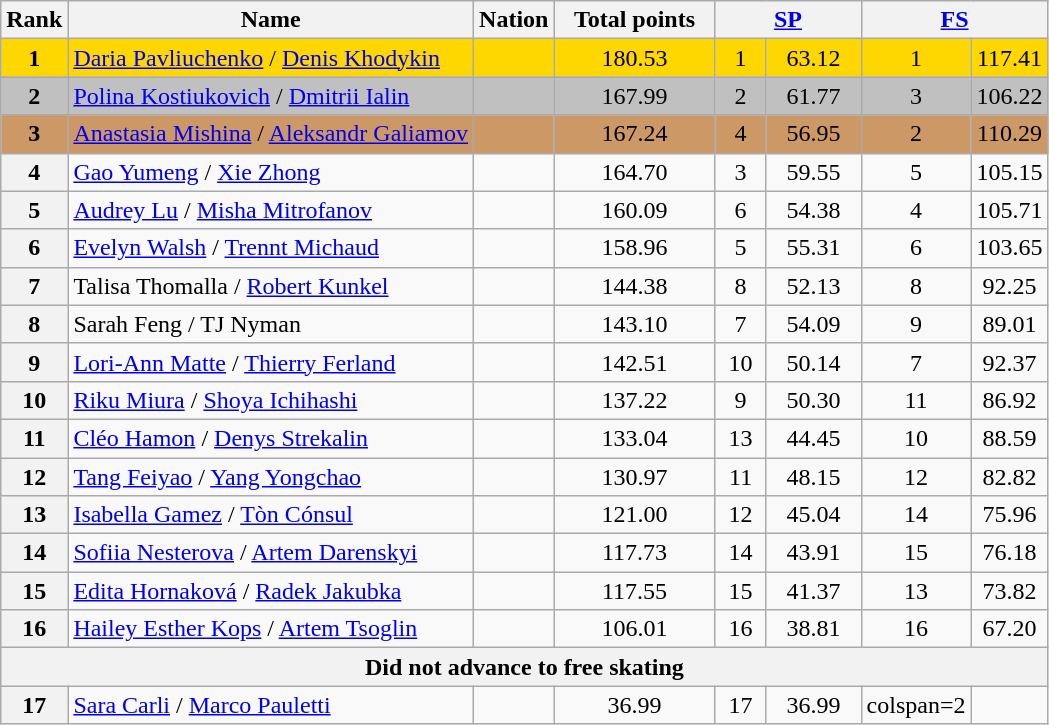<table class="wikitable sortable">
<tr>
<th>Rank</th>
<th>Name</th>
<th>Nation</th>
<th width="100px">Total points</th>
<th colspan="2" width="90px"><a href='#'>SP</a></th>
<th colspan="2" width="90px"><a href='#'>FS</a></th>
</tr>
<tr bgcolor="gold">
<td align="center" bgcolor="gold"><strong>1</strong></td>
<td><a href='#'>Daria Pavliuchenko</a> / <a href='#'>Denis Khodykin</a></td>
<td></td>
<td align="center">180.53</td>
<td align="center">1</td>
<td align="center">63.12</td>
<td align="center">1</td>
<td align="center">117.41</td>
</tr>
<tr bgcolor="silver">
<td align="center" bgcolor="silver"><strong>2</strong></td>
<td><a href='#'>Polina Kostiukovich</a> / <a href='#'>Dmitrii Ialin</a></td>
<td></td>
<td align="center">167.99</td>
<td align="center">2</td>
<td align="center">61.77</td>
<td align="center">3</td>
<td align="center">106.22</td>
</tr>
<tr bgcolor="#cc9966">
<td align="center" bgcolor="#cc9966"><strong>3</strong></td>
<td><a href='#'>Anastasia Mishina</a> / <a href='#'>Aleksandr Galiamov</a></td>
<td></td>
<td align="center">167.24</td>
<td align="center">4</td>
<td align="center">56.95</td>
<td align="center">2</td>
<td align="center">110.29</td>
</tr>
<tr>
<th>4</th>
<td><a href='#'>Gao Yumeng</a> / <a href='#'>Xie Zhong</a></td>
<td></td>
<td align="center">164.70</td>
<td align="center">3</td>
<td align="center">59.55</td>
<td align="center">5</td>
<td align="center">105.15</td>
</tr>
<tr>
<th>5</th>
<td><a href='#'>Audrey Lu</a> / <a href='#'>Misha Mitrofanov</a></td>
<td></td>
<td align="center">160.09</td>
<td align="center">6</td>
<td align="center">54.38</td>
<td align="center">4</td>
<td align="center">105.71</td>
</tr>
<tr>
<th>6</th>
<td><a href='#'>Evelyn Walsh</a> / <a href='#'>Trennt Michaud</a></td>
<td></td>
<td align="center">158.96</td>
<td align="center">5</td>
<td align="center">55.31</td>
<td align="center">6</td>
<td align="center">103.65</td>
</tr>
<tr>
<th>7</th>
<td>Talisa Thomalla / <a href='#'>Robert Kunkel</a></td>
<td></td>
<td align="center">144.38</td>
<td align="center">8</td>
<td align="center">52.13</td>
<td align="center">8</td>
<td align="center">92.25</td>
</tr>
<tr>
<th>8</th>
<td>Sarah Feng / TJ Nyman</td>
<td></td>
<td align="center">143.10</td>
<td align="center">7</td>
<td align="center">54.09</td>
<td align="center">9</td>
<td align="center">89.01</td>
</tr>
<tr>
<th>9</th>
<td><a href='#'>Lori-Ann Matte</a> / <a href='#'>Thierry Ferland</a></td>
<td></td>
<td align="center">142.51</td>
<td align="center">10</td>
<td align="center">50.14</td>
<td align="center">7</td>
<td align="center">92.37</td>
</tr>
<tr>
<th>10</th>
<td><a href='#'>Riku Miura</a> / <a href='#'>Shoya Ichihashi</a></td>
<td></td>
<td align="center">137.22</td>
<td align="center">9</td>
<td align="center">50.30</td>
<td align="center">11</td>
<td align="center">86.92</td>
</tr>
<tr>
<th>11</th>
<td><a href='#'>Cléo Hamon</a> / <a href='#'>Denys Strekalin</a></td>
<td></td>
<td align="center">133.04</td>
<td align="center">13</td>
<td align="center">44.45</td>
<td align="center">10</td>
<td align="center">88.59</td>
</tr>
<tr>
<th>12</th>
<td><a href='#'>Tang Feiyao</a> / <a href='#'>Yang Yongchao</a></td>
<td></td>
<td align="center">130.97</td>
<td align="center">11</td>
<td align="center">48.15</td>
<td align="center">12</td>
<td align="center">82.82</td>
</tr>
<tr>
<th>13</th>
<td><a href='#'>Isabella Gamez</a> / <a href='#'>Tòn Cónsul</a></td>
<td></td>
<td align="center">121.00</td>
<td align="center">12</td>
<td align="center">45.04</td>
<td align="center">14</td>
<td align="center">75.96</td>
</tr>
<tr>
<th>14</th>
<td><a href='#'>Sofiia Nesterova</a> / <a href='#'>Artem Darenskyi</a></td>
<td></td>
<td align="center">117.73</td>
<td align="center">14</td>
<td align="center">43.91</td>
<td align="center">15</td>
<td align="center">76.18</td>
</tr>
<tr>
<th>15</th>
<td><a href='#'>Edita Hornaková</a> / <a href='#'>Radek Jakubka</a></td>
<td></td>
<td align="center">117.55</td>
<td align="center">15</td>
<td align="center">41.37</td>
<td align="center">13</td>
<td align="center">73.82</td>
</tr>
<tr>
<th>16</th>
<td><a href='#'>Hailey Esther Kops</a> / <a href='#'>Artem Tsoglin</a></td>
<td></td>
<td align="center">106.01</td>
<td align="center">16</td>
<td align="center">38.81</td>
<td align="center">16</td>
<td align="center">67.20</td>
</tr>
<tr>
<th colspan=8>Did not advance to free skating</th>
</tr>
<tr>
<th>17</th>
<td><a href='#'>Sara Carli</a> / <a href='#'>Marco Pauletti</a></td>
<td></td>
<td align="center">36.99</td>
<td align="center">17</td>
<td align="center">36.99</td>
<td>colspan=2 </td>
</tr>
</table>
